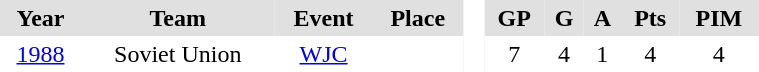<table BORDER="0" CELLPADDING="3" CELLSPACING="0" width=40%>
<tr ALIGN="center" bgcolor="#e0e0e0">
<th>Year</th>
<th>Team</th>
<th>Event</th>
<th>Place</th>
<th ALIGN="center" rowspan="99" bgcolor="#ffffff"> </th>
<th>GP</th>
<th>G</th>
<th>A</th>
<th>Pts</th>
<th>PIM</th>
</tr>
<tr>
</tr>
<tr ALIGN="center">
<td><a href='#'>1988</a></td>
<td>Soviet Union</td>
<td><a href='#'>WJC</a></td>
<td></td>
<td>7</td>
<td>4</td>
<td>1</td>
<td>4</td>
<td>4</td>
</tr>
</table>
